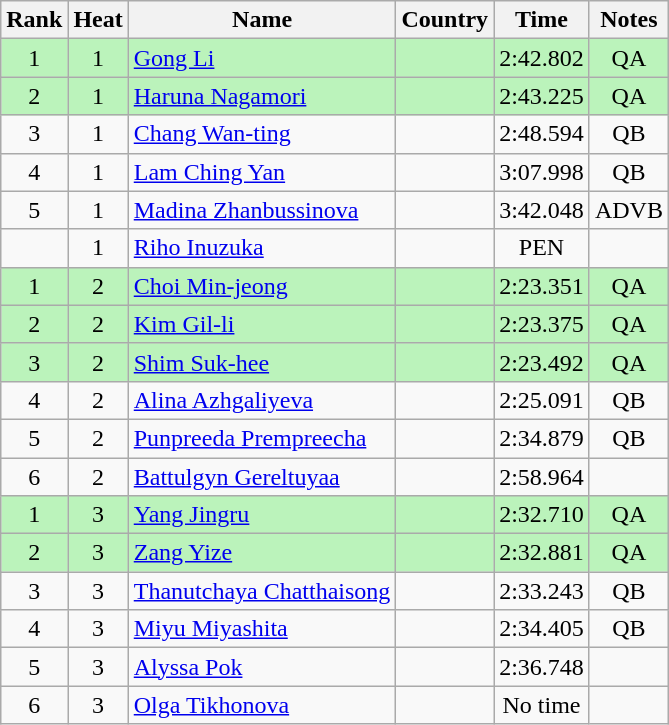<table class="wikitable sortable" style="text-align:center">
<tr>
<th>Rank</th>
<th>Heat</th>
<th>Name</th>
<th>Country</th>
<th>Time</th>
<th>Notes</th>
</tr>
<tr bgcolor=bbf3bb>
<td>1</td>
<td>1</td>
<td align=left><a href='#'>Gong Li</a></td>
<td align=left></td>
<td>2:42.802</td>
<td>QA</td>
</tr>
<tr bgcolor=bbf3bb>
<td>2</td>
<td>1</td>
<td align=left><a href='#'>Haruna Nagamori</a></td>
<td align=left></td>
<td>2:43.225</td>
<td>QA</td>
</tr>
<tr>
<td>3</td>
<td>1</td>
<td align=left><a href='#'>Chang Wan-ting</a></td>
<td align=left></td>
<td>2:48.594</td>
<td>QB</td>
</tr>
<tr>
<td>4</td>
<td>1</td>
<td align=left><a href='#'>Lam Ching Yan</a></td>
<td align=left></td>
<td>3:07.998</td>
<td>QB</td>
</tr>
<tr>
<td>5</td>
<td>1</td>
<td align=left><a href='#'>Madina Zhanbussinova</a></td>
<td align=left></td>
<td>3:42.048</td>
<td>ADVB</td>
</tr>
<tr>
<td></td>
<td>1</td>
<td align=left><a href='#'>Riho Inuzuka</a></td>
<td align=left></td>
<td>PEN</td>
<td></td>
</tr>
<tr bgcolor=bbf3bb>
<td>1</td>
<td>2</td>
<td align=left><a href='#'>Choi Min-jeong</a></td>
<td align=left></td>
<td>2:23.351</td>
<td>QA</td>
</tr>
<tr bgcolor=bbf3bb>
<td>2</td>
<td>2</td>
<td align=left><a href='#'>Kim Gil-li</a></td>
<td align=left></td>
<td>2:23.375</td>
<td>QA</td>
</tr>
<tr bgcolor=bbf3bb>
<td>3</td>
<td>2</td>
<td align=left><a href='#'>Shim Suk-hee</a></td>
<td align=left></td>
<td>2:23.492</td>
<td>QA</td>
</tr>
<tr>
<td>4</td>
<td>2</td>
<td align=left><a href='#'>Alina Azhgaliyeva</a></td>
<td align=left></td>
<td>2:25.091</td>
<td>QB</td>
</tr>
<tr>
<td>5</td>
<td>2</td>
<td align=left><a href='#'>Punpreeda Prempreecha</a></td>
<td align=left></td>
<td>2:34.879</td>
<td>QB</td>
</tr>
<tr>
<td>6</td>
<td>2</td>
<td align=left><a href='#'>Battulgyn Gereltuyaa</a></td>
<td align=left></td>
<td>2:58.964</td>
<td></td>
</tr>
<tr bgcolor=bbf3bb>
<td>1</td>
<td>3</td>
<td align=left><a href='#'>Yang Jingru</a></td>
<td align=left></td>
<td>2:32.710</td>
<td>QA</td>
</tr>
<tr bgcolor=bbf3bb>
<td>2</td>
<td>3</td>
<td align=left><a href='#'>Zang Yize</a></td>
<td align=left></td>
<td>2:32.881</td>
<td>QA</td>
</tr>
<tr>
<td>3</td>
<td>3</td>
<td align=left><a href='#'>Thanutchaya Chatthaisong</a></td>
<td align=left></td>
<td>2:33.243</td>
<td>QB</td>
</tr>
<tr>
<td>4</td>
<td>3</td>
<td align=left><a href='#'>Miyu Miyashita</a></td>
<td align=left></td>
<td>2:34.405</td>
<td>QB</td>
</tr>
<tr>
<td>5</td>
<td>3</td>
<td align=left><a href='#'>Alyssa Pok</a></td>
<td align=left></td>
<td>2:36.748</td>
<td></td>
</tr>
<tr>
<td>6</td>
<td>3</td>
<td align=left><a href='#'>Olga Tikhonova</a></td>
<td align=left></td>
<td>No time</td>
<td></td>
</tr>
</table>
